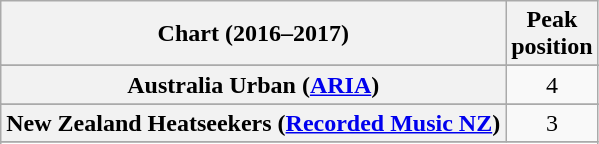<table class="wikitable sortable plainrowheaders" style="text-align:center">
<tr>
<th>Chart (2016–2017)</th>
<th>Peak<br>position</th>
</tr>
<tr>
</tr>
<tr>
<th scope="row">Australia Urban (<a href='#'>ARIA</a>)</th>
<td>4</td>
</tr>
<tr>
</tr>
<tr>
</tr>
<tr>
</tr>
<tr>
</tr>
<tr>
</tr>
<tr>
</tr>
<tr>
</tr>
<tr>
</tr>
<tr>
</tr>
<tr>
</tr>
<tr>
</tr>
<tr>
</tr>
<tr>
<th scope="row">New Zealand Heatseekers (<a href='#'>Recorded Music NZ</a>)</th>
<td>3</td>
</tr>
<tr>
</tr>
<tr>
</tr>
<tr>
</tr>
<tr>
</tr>
<tr>
</tr>
<tr>
</tr>
<tr>
</tr>
<tr>
</tr>
<tr>
</tr>
<tr>
</tr>
<tr>
</tr>
<tr>
</tr>
<tr>
</tr>
</table>
